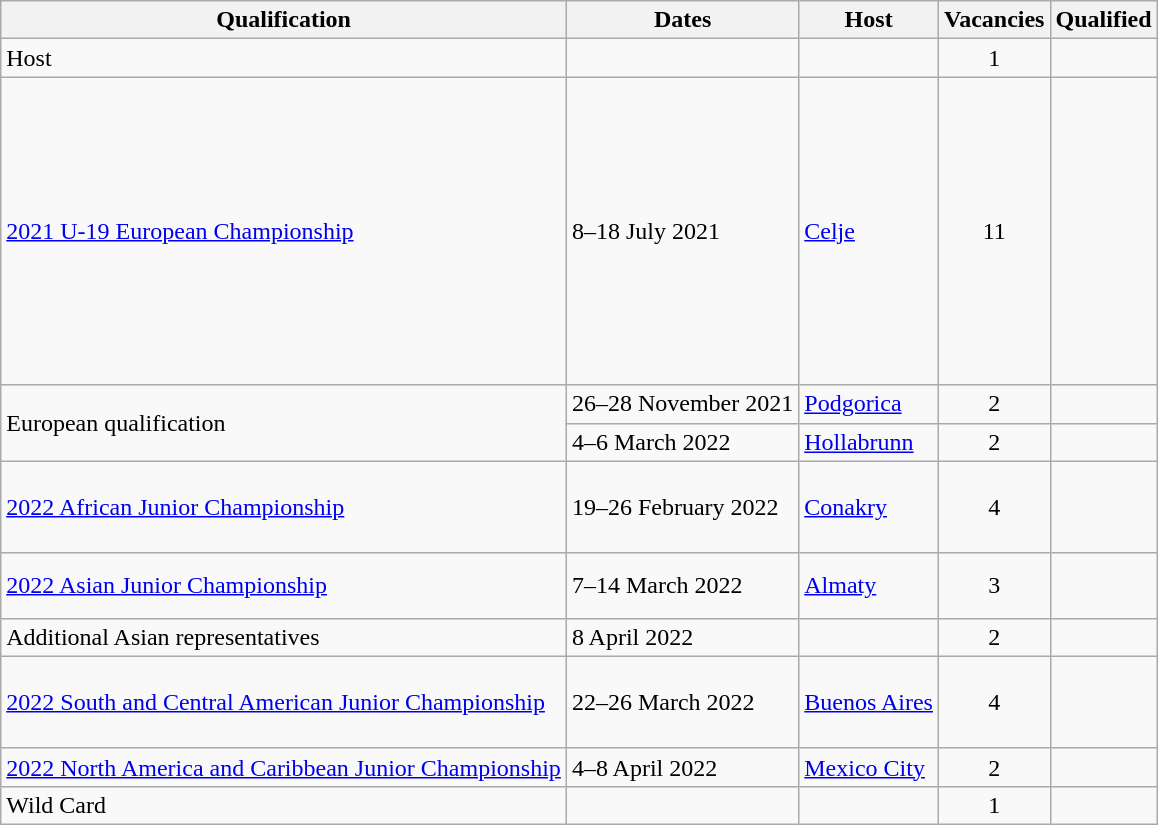<table class="wikitable">
<tr>
<th>Qualification</th>
<th>Dates</th>
<th>Host</th>
<th>Vacancies</th>
<th>Qualified</th>
</tr>
<tr>
<td>Host</td>
<td></td>
<td></td>
<td align=center>1</td>
<td></td>
</tr>
<tr>
<td><a href='#'>2021 U-19 European Championship</a></td>
<td>8–18 July 2021</td>
<td> <a href='#'>Celje</a></td>
<td align=center>11</td>
<td><br><br><br><br><br><br><br><br><s></s><br><br><br></td>
</tr>
<tr>
<td rowspan=2>European qualification</td>
<td>26–28 November 2021</td>
<td> <a href='#'>Podgorica</a></td>
<td align=center>2</td>
<td><br></td>
</tr>
<tr>
<td>4–6 March 2022</td>
<td> <a href='#'>Hollabrunn</a></td>
<td align=center>2</td>
<td><br></td>
</tr>
<tr>
<td><a href='#'>2022 African Junior Championship</a></td>
<td>19–26 February 2022</td>
<td> <a href='#'>Conakry</a></td>
<td align=center>4</td>
<td><br><br><br></td>
</tr>
<tr>
<td><a href='#'>2022 Asian Junior Championship</a></td>
<td>7–14 March 2022</td>
<td> <a href='#'>Almaty</a></td>
<td align=center>3</td>
<td><br><br></td>
</tr>
<tr>
<td>Additional Asian representatives</td>
<td>8 April 2022</td>
<td></td>
<td align=center>2</td>
<td><br></td>
</tr>
<tr>
<td><a href='#'>2022 South and Central American Junior Championship</a></td>
<td>22–26 March 2022</td>
<td> <a href='#'>Buenos Aires</a></td>
<td align=center>4</td>
<td><br><br><br><s></s></td>
</tr>
<tr>
<td><a href='#'>2022 North America and Caribbean Junior Championship</a></td>
<td>4–8 April 2022</td>
<td> <a href='#'>Mexico City</a></td>
<td align=center>2</td>
<td><br></td>
</tr>
<tr>
<td>Wild Card</td>
<td></td>
<td></td>
<td align=center>1</td>
<td></td>
</tr>
</table>
